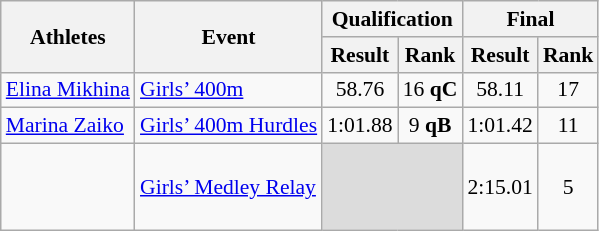<table class="wikitable" border="1" style="font-size:90%">
<tr>
<th rowspan=2>Athletes</th>
<th rowspan=2>Event</th>
<th colspan=2>Qualification</th>
<th colspan=2>Final</th>
</tr>
<tr>
<th>Result</th>
<th>Rank</th>
<th>Result</th>
<th>Rank</th>
</tr>
<tr>
<td><a href='#'>Elina Mikhina</a></td>
<td><a href='#'>Girls’ 400m</a></td>
<td align=center>58.76</td>
<td align=center>16 <strong>qC</strong></td>
<td align=center>58.11</td>
<td align=center>17</td>
</tr>
<tr>
<td><a href='#'>Marina Zaiko</a></td>
<td><a href='#'>Girls’ 400m Hurdles</a></td>
<td align=center>1:01.88</td>
<td align=center>9 <strong>qB</strong></td>
<td align=center>1:01.42</td>
<td align=center>11</td>
</tr>
<tr>
<td><br><br><br></td>
<td><a href='#'>Girls’ Medley Relay</a></td>
<td colspan=2 bgcolor=#DCDCDC></td>
<td align=center>2:15.01</td>
<td align=center>5</td>
</tr>
</table>
